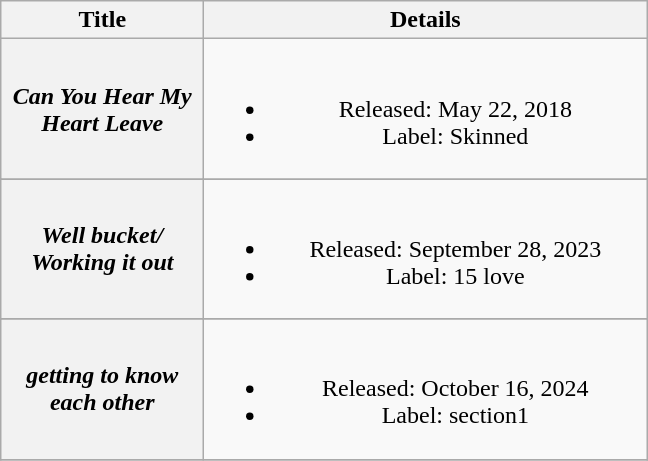<table class="wikitable plainrowheaders" style="text-align:center">
<tr>
<th scope="col" style="width:8em;">Title</th>
<th scope="col" style="width:18em;">Details</th>
</tr>
<tr>
<th scope="row"><em>Can You Hear My Heart Leave</em></th>
<td><br><ul><li>Released: May 22, 2018</li><li>Label: Skinned</li></ul></td>
</tr>
<tr>
</tr>
<tr>
<th scope="row"><em>Well bucket/ Working it out</em></th>
<td><br><ul><li>Released: September 28, 2023</li><li>Label: 15 love</li></ul></td>
</tr>
<tr>
</tr>
<tr>
<th scope="row"><em>getting to know each other</em></th>
<td><br><ul><li>Released: October 16, 2024</li><li>Label: section1</li></ul></td>
</tr>
<tr>
</tr>
</table>
